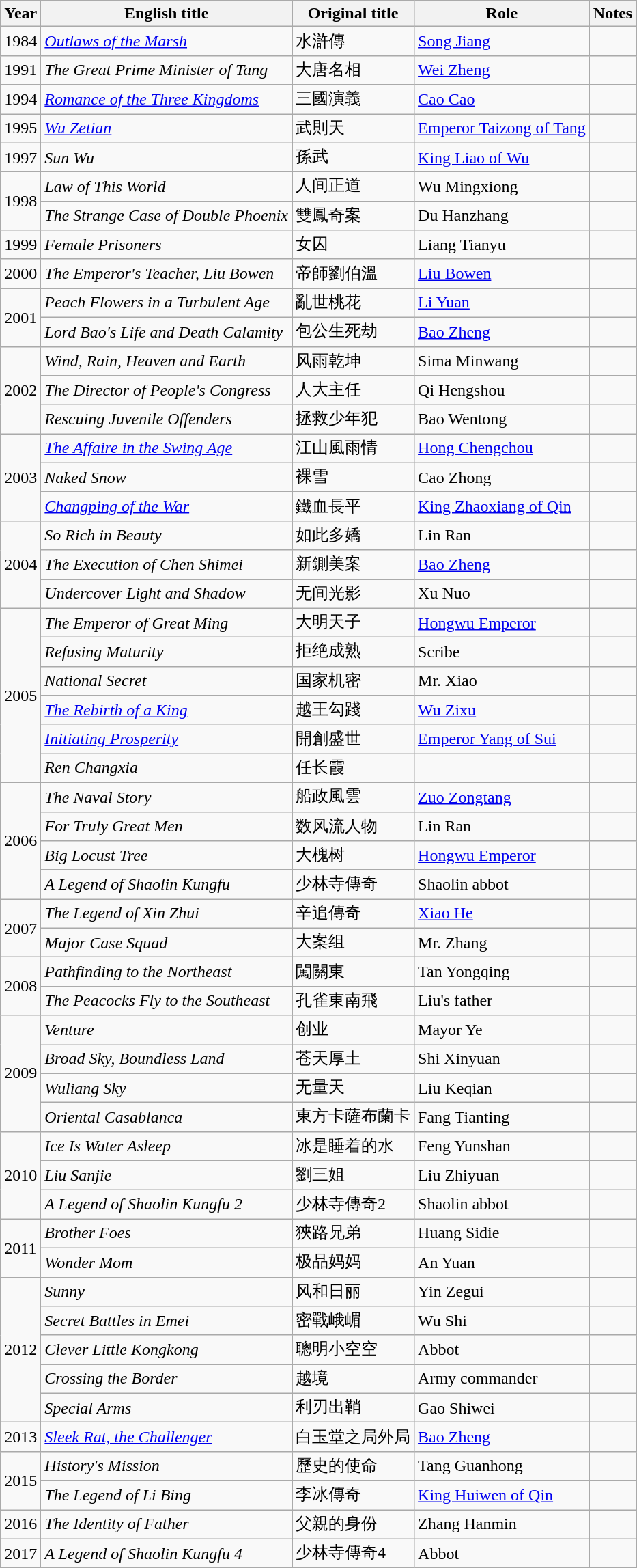<table class="wikitable sortable">
<tr>
<th>Year</th>
<th>English title</th>
<th>Original title</th>
<th>Role</th>
<th class="unsortable">Notes</th>
</tr>
<tr>
<td>1984</td>
<td><em><a href='#'>Outlaws of the Marsh</a></em></td>
<td>水滸傳</td>
<td><a href='#'>Song Jiang</a></td>
<td></td>
</tr>
<tr>
<td>1991</td>
<td><em>The Great Prime Minister of Tang</em></td>
<td>大唐名相</td>
<td><a href='#'>Wei Zheng</a></td>
<td></td>
</tr>
<tr>
<td>1994</td>
<td><em><a href='#'>Romance of the Three Kingdoms</a></em></td>
<td>三國演義</td>
<td><a href='#'>Cao Cao</a></td>
<td></td>
</tr>
<tr>
<td>1995</td>
<td><em><a href='#'>Wu Zetian</a></em></td>
<td>武則天</td>
<td><a href='#'>Emperor Taizong of Tang</a></td>
<td></td>
</tr>
<tr>
<td>1997</td>
<td><em>Sun Wu</em></td>
<td>孫武</td>
<td><a href='#'>King Liao of Wu</a></td>
<td></td>
</tr>
<tr>
<td rowspan=2>1998</td>
<td><em>Law of This World</em></td>
<td>人间正道</td>
<td>Wu Mingxiong</td>
<td></td>
</tr>
<tr>
<td><em>The Strange Case of Double Phoenix</em></td>
<td>雙鳳奇案</td>
<td>Du Hanzhang</td>
<td></td>
</tr>
<tr>
<td>1999</td>
<td><em>Female Prisoners</em></td>
<td>女囚</td>
<td>Liang Tianyu</td>
<td></td>
</tr>
<tr>
<td>2000</td>
<td><em>The Emperor's Teacher, Liu Bowen</em></td>
<td>帝師劉伯溫</td>
<td><a href='#'>Liu Bowen</a></td>
<td></td>
</tr>
<tr>
<td rowspan=2>2001</td>
<td><em>Peach Flowers in a Turbulent Age</em></td>
<td>亂世桃花</td>
<td><a href='#'>Li Yuan</a></td>
<td></td>
</tr>
<tr>
<td><em>Lord Bao's Life and Death Calamity</em></td>
<td>包公生死劫</td>
<td><a href='#'>Bao Zheng</a></td>
<td></td>
</tr>
<tr>
<td rowspan=3>2002</td>
<td><em>Wind, Rain, Heaven and Earth</em></td>
<td>风雨乾坤</td>
<td>Sima Minwang</td>
<td></td>
</tr>
<tr>
<td><em>The Director of People's Congress</em></td>
<td>人大主任</td>
<td>Qi Hengshou</td>
<td></td>
</tr>
<tr>
<td><em>Rescuing Juvenile Offenders</em></td>
<td>拯救少年犯</td>
<td>Bao Wentong</td>
<td></td>
</tr>
<tr>
<td rowspan=3>2003</td>
<td><em><a href='#'>The Affaire in the Swing Age</a></em></td>
<td>江山風雨情</td>
<td><a href='#'>Hong Chengchou</a></td>
<td></td>
</tr>
<tr>
<td><em>Naked Snow</em></td>
<td>裸雪</td>
<td>Cao Zhong</td>
<td></td>
</tr>
<tr>
<td><em><a href='#'>Changping of the War</a></em></td>
<td>鐵血長平</td>
<td><a href='#'>King Zhaoxiang of Qin</a></td>
<td></td>
</tr>
<tr>
<td rowspan=3>2004</td>
<td><em>So Rich in Beauty</em></td>
<td>如此多嬌</td>
<td>Lin Ran</td>
<td></td>
</tr>
<tr>
<td><em>The Execution of Chen Shimei</em></td>
<td>新鍘美案</td>
<td><a href='#'>Bao Zheng</a></td>
<td></td>
</tr>
<tr>
<td><em>Undercover Light and Shadow</em></td>
<td>无间光影</td>
<td>Xu Nuo</td>
<td></td>
</tr>
<tr>
<td rowspan=6>2005</td>
<td><em>The Emperor of Great Ming</em></td>
<td>大明天子</td>
<td><a href='#'>Hongwu Emperor</a></td>
<td></td>
</tr>
<tr>
<td><em>Refusing Maturity</em></td>
<td>拒绝成熟</td>
<td>Scribe</td>
<td></td>
</tr>
<tr>
<td><em>National Secret</em></td>
<td>国家机密</td>
<td>Mr. Xiao</td>
<td></td>
</tr>
<tr>
<td><em><a href='#'>The Rebirth of a King</a></em></td>
<td>越王勾踐</td>
<td><a href='#'>Wu Zixu</a></td>
<td></td>
</tr>
<tr>
<td><em><a href='#'>Initiating Prosperity</a></em></td>
<td>開創盛世</td>
<td><a href='#'>Emperor Yang of Sui</a></td>
<td></td>
</tr>
<tr>
<td><em>Ren Changxia</em></td>
<td>任长霞</td>
<td></td>
<td></td>
</tr>
<tr>
<td rowspan=4>2006</td>
<td><em>The Naval Story</em></td>
<td>船政風雲</td>
<td><a href='#'>Zuo Zongtang</a></td>
<td></td>
</tr>
<tr>
<td><em>For Truly Great Men</em></td>
<td>数风流人物</td>
<td>Lin Ran</td>
<td></td>
</tr>
<tr>
<td><em>Big Locust Tree</em></td>
<td>大槐树</td>
<td><a href='#'>Hongwu Emperor</a></td>
<td></td>
</tr>
<tr>
<td><em>A Legend of Shaolin Kungfu</em></td>
<td>少林寺傳奇</td>
<td>Shaolin abbot</td>
<td></td>
</tr>
<tr>
<td rowspan=2>2007</td>
<td><em>The Legend of Xin Zhui</em></td>
<td>辛追傳奇</td>
<td><a href='#'>Xiao He</a></td>
<td></td>
</tr>
<tr>
<td><em>Major Case Squad</em></td>
<td>大案组</td>
<td>Mr. Zhang</td>
<td></td>
</tr>
<tr>
<td rowspan=2>2008</td>
<td><em>Pathfinding to the Northeast</em></td>
<td>闖關東</td>
<td>Tan Yongqing</td>
<td></td>
</tr>
<tr>
<td><em>The Peacocks Fly to the Southeast</em></td>
<td>孔雀東南飛</td>
<td>Liu's father</td>
<td></td>
</tr>
<tr>
<td rowspan=4>2009</td>
<td><em>Venture</em></td>
<td>创业</td>
<td>Mayor Ye</td>
<td></td>
</tr>
<tr>
<td><em>Broad Sky, Boundless Land</em></td>
<td>苍天厚土</td>
<td>Shi Xinyuan</td>
<td></td>
</tr>
<tr>
<td><em>Wuliang Sky</em></td>
<td>无量天</td>
<td>Liu Keqian</td>
<td></td>
</tr>
<tr>
<td><em>Oriental Casablanca</em></td>
<td>東方卡薩布蘭卡</td>
<td>Fang Tianting</td>
<td></td>
</tr>
<tr>
<td rowspan=3>2010</td>
<td><em>Ice Is Water Asleep</em></td>
<td>冰是睡着的水</td>
<td>Feng Yunshan</td>
<td></td>
</tr>
<tr>
<td><em>Liu Sanjie</em></td>
<td>劉三姐</td>
<td>Liu Zhiyuan</td>
<td></td>
</tr>
<tr>
<td><em>A Legend of Shaolin Kungfu 2</em></td>
<td>少林寺傳奇2</td>
<td>Shaolin abbot</td>
<td></td>
</tr>
<tr>
<td rowspan=2>2011</td>
<td><em>Brother Foes</em></td>
<td>狹路兄弟</td>
<td>Huang Sidie</td>
<td></td>
</tr>
<tr>
<td><em>Wonder Mom</em></td>
<td>极品妈妈</td>
<td>An Yuan</td>
<td></td>
</tr>
<tr>
<td rowspan=5>2012</td>
<td><em>Sunny</em></td>
<td>风和日丽</td>
<td>Yin Zegui</td>
<td></td>
</tr>
<tr>
<td><em>Secret Battles in Emei</em></td>
<td>密戰峨嵋</td>
<td>Wu Shi</td>
<td></td>
</tr>
<tr>
<td><em>Clever Little Kongkong</em></td>
<td>聰明小空空</td>
<td>Abbot</td>
<td></td>
</tr>
<tr>
<td><em>Crossing the Border</em></td>
<td>越境</td>
<td>Army commander</td>
<td></td>
</tr>
<tr>
<td><em>Special Arms</em></td>
<td>利刃出鞘</td>
<td>Gao Shiwei</td>
<td></td>
</tr>
<tr>
<td>2013</td>
<td><em><a href='#'>Sleek Rat, the Challenger</a></em></td>
<td>白玉堂之局外局</td>
<td><a href='#'>Bao Zheng</a></td>
<td></td>
</tr>
<tr>
<td rowspan=2>2015</td>
<td><em>History's Mission</em></td>
<td>歷史的使命</td>
<td>Tang Guanhong</td>
<td></td>
</tr>
<tr>
<td><em>The Legend of Li Bing</em></td>
<td>李冰傳奇</td>
<td><a href='#'>King Huiwen of Qin</a></td>
<td></td>
</tr>
<tr>
<td>2016</td>
<td><em>The Identity of Father</em></td>
<td>父親的身份</td>
<td>Zhang Hanmin</td>
<td></td>
</tr>
<tr>
<td>2017</td>
<td><em>A Legend of Shaolin Kungfu 4</em></td>
<td>少林寺傳奇4</td>
<td>Abbot</td>
<td></td>
</tr>
</table>
